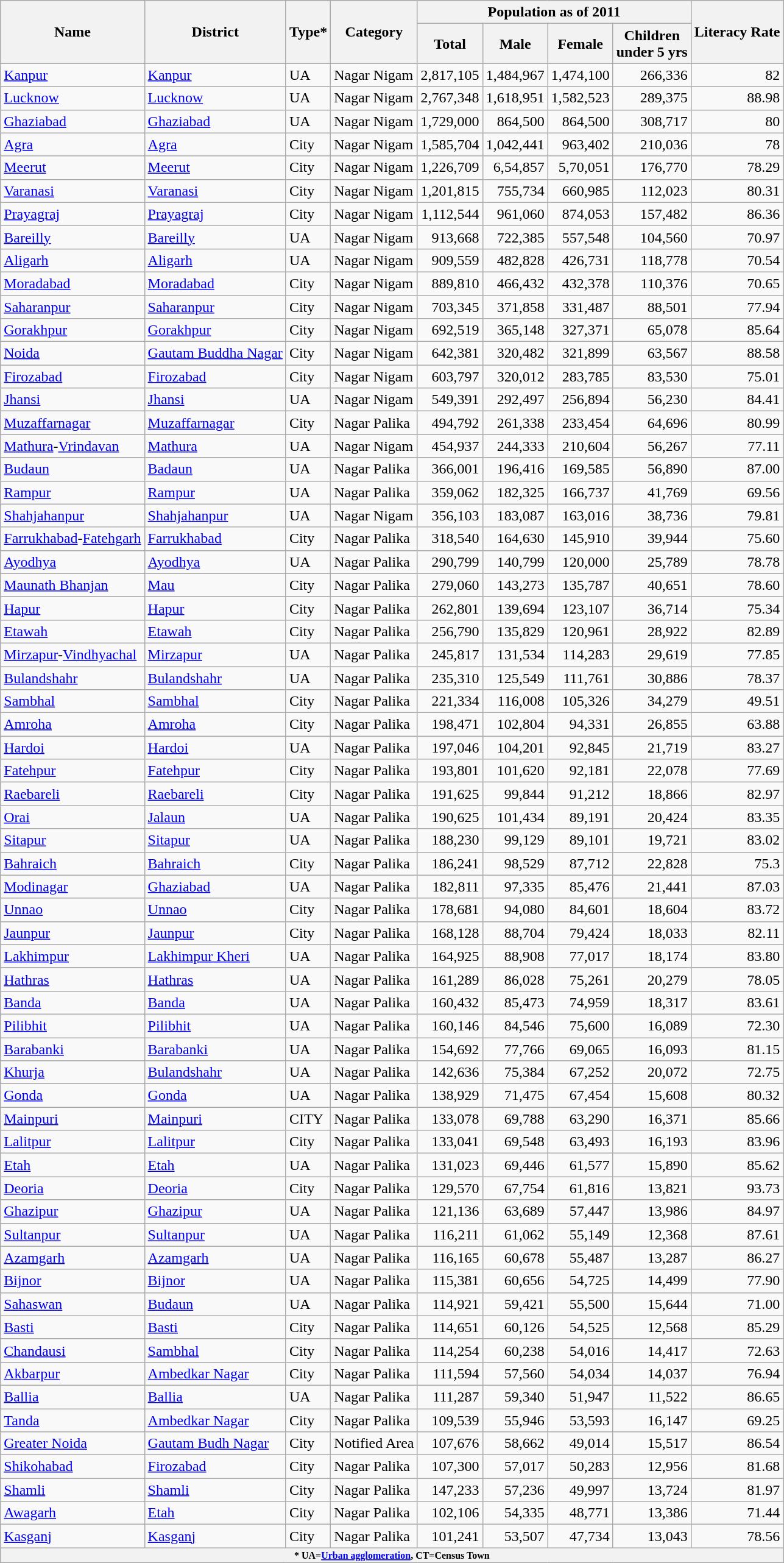<table class="wikitable sortable static-row-numbers static-row-header-text hover-highlight" "style="font-size: 100%">
<tr>
<th rowspan="2">Name</th>
<th rowspan="2">District</th>
<th rowspan="2">Type*</th>
<th rowspan="2">Category</th>
<th colspan="4">Population as of 2011 </th>
<th rowspan="2">Literacy Rate </th>
</tr>
<tr class="static-row-header">
<th>Total</th>
<th>Male</th>
<th>Female</th>
<th>Children <br> under 5 yrs</th>
</tr>
<tr>
<td align=left><a href='#'>Kanpur</a></td>
<td align=left><a href='#'>Kanpur</a></td>
<td>UA</td>
<td>Nagar Nigam</td>
<td align="right">2,817,105</td>
<td align="right">1,484,967</td>
<td align="right">1,474,100</td>
<td align="right">266,336</td>
<td align="right">82</td>
</tr>
<tr>
<td align=left><a href='#'>Lucknow</a></td>
<td align=left><a href='#'>Lucknow</a></td>
<td>UA</td>
<td>Nagar Nigam</td>
<td align="right">2,767,348</td>
<td align="right">1,618,951</td>
<td align="right">1,582,523</td>
<td align="right">289,375</td>
<td align="right">88.98</td>
</tr>
<tr>
<td align=left><a href='#'>Ghaziabad</a></td>
<td align=left><a href='#'>Ghaziabad</a></td>
<td>UA</td>
<td>Nagar Nigam</td>
<td align="right">1,729,000</td>
<td align="right">864,500</td>
<td align="right">864,500</td>
<td align="right">308,717</td>
<td align="right">80</td>
</tr>
<tr>
<td align=left><a href='#'>Agra</a></td>
<td align=left><a href='#'>Agra</a></td>
<td>City</td>
<td>Nagar Nigam</td>
<td align="right">1,585,704</td>
<td align="right">1,042,441</td>
<td align="right">963,402</td>
<td align="right">210,036</td>
<td align="right">78</td>
</tr>
<tr>
<td align=left><a href='#'>Meerut</a></td>
<td align=left><a href='#'>Meerut</a></td>
<td>City</td>
<td>Nagar Nigam</td>
<td align="right">1,226,709</td>
<td align="right">6,54,857</td>
<td align="right">5,70,051</td>
<td align="right">176,770</td>
<td align="right">78.29</td>
</tr>
<tr>
<td align=left><a href='#'>Varanasi</a></td>
<td align=left><a href='#'>Varanasi</a></td>
<td>City</td>
<td>Nagar Nigam</td>
<td align="right">1,201,815</td>
<td align="right">755,734</td>
<td align="right">660,985</td>
<td align="right">112,023</td>
<td align="right">80.31</td>
</tr>
<tr>
<td align=left><a href='#'>Prayagraj</a></td>
<td align=left><a href='#'>Prayagraj</a></td>
<td>City</td>
<td>Nagar Nigam</td>
<td align="right">1,112,544</td>
<td align="right">961,060</td>
<td align="right">874,053</td>
<td align="right">157,482</td>
<td align="right">86.36</td>
</tr>
<tr>
<td align=left><a href='#'>Bareilly</a></td>
<td align=left><a href='#'>Bareilly</a></td>
<td>UA</td>
<td>Nagar Nigam</td>
<td align="right">913,668</td>
<td align="right">722,385</td>
<td align="right">557,548</td>
<td align="right">104,560</td>
<td align="right">70.97</td>
</tr>
<tr>
<td align=left><a href='#'>Aligarh</a></td>
<td align=left><a href='#'>Aligarh</a></td>
<td>UA</td>
<td>Nagar Nigam</td>
<td align="right">909,559</td>
<td align="right">482,828</td>
<td align="right">426,731</td>
<td align="right">118,778</td>
<td align="right">70.54</td>
</tr>
<tr>
<td align=left><a href='#'>Moradabad</a></td>
<td align=left><a href='#'>Moradabad</a></td>
<td>City</td>
<td>Nagar Nigam</td>
<td align="right">889,810</td>
<td align="right">466,432</td>
<td align="right">432,378</td>
<td align="right">110,376</td>
<td align="right">70.65</td>
</tr>
<tr>
<td align=left><a href='#'>Saharanpur</a></td>
<td align=left><a href='#'>Saharanpur</a></td>
<td>City</td>
<td>Nagar Nigam</td>
<td align="right">703,345</td>
<td align="right">371,858</td>
<td align="right">331,487</td>
<td align="right">88,501</td>
<td align="right">77.94</td>
</tr>
<tr>
<td align=left><a href='#'>Gorakhpur</a></td>
<td align=left><a href='#'>Gorakhpur</a></td>
<td>City</td>
<td>Nagar Nigam</td>
<td align="right">692,519</td>
<td align="right">365,148</td>
<td align="right">327,371</td>
<td align="right">65,078</td>
<td align="right">85.64</td>
</tr>
<tr>
<td align=left><a href='#'>Noida</a></td>
<td align=left><a href='#'>Gautam Buddha Nagar</a></td>
<td>City</td>
<td>Nagar Nigam</td>
<td align="right">642,381</td>
<td align="right">320,482</td>
<td align="right">321,899</td>
<td align="right">63,567</td>
<td align="right">88.58</td>
</tr>
<tr>
<td align=left><a href='#'>Firozabad</a></td>
<td align=left><a href='#'>Firozabad</a></td>
<td>City</td>
<td>Nagar Nigam</td>
<td align="right">603,797</td>
<td align="right">320,012</td>
<td align="right">283,785</td>
<td align="right">83,530</td>
<td align="right">75.01</td>
</tr>
<tr>
<td align=left><a href='#'>Jhansi</a></td>
<td align=left><a href='#'>Jhansi</a></td>
<td>UA</td>
<td>Nagar Nigam</td>
<td align="right">549,391</td>
<td align="right">292,497</td>
<td align="right">256,894</td>
<td align="right">56,230</td>
<td align="right">84.41</td>
</tr>
<tr>
<td align=left><a href='#'>Muzaffarnagar</a></td>
<td align=left><a href='#'>Muzaffarnagar</a></td>
<td>City</td>
<td>Nagar Palika</td>
<td align="right">494,792</td>
<td align="right">261,338</td>
<td align="right">233,454</td>
<td align="right">64,696</td>
<td align="right">80.99</td>
</tr>
<tr>
<td align=left><a href='#'>Mathura</a>-<a href='#'>Vrindavan</a></td>
<td align=left><a href='#'>Mathura</a></td>
<td>UA</td>
<td>Nagar Nigam</td>
<td align="right">454,937</td>
<td align="right">244,333</td>
<td align="right">210,604</td>
<td align="right">56,267</td>
<td align="right">77.11</td>
</tr>
<tr>
<td align=left><a href='#'>Budaun</a></td>
<td align=left><a href='#'>Badaun</a></td>
<td>UA</td>
<td>Nagar Palika</td>
<td align="right">366,001</td>
<td align="right">196,416</td>
<td align="right">169,585</td>
<td align="right">56,890</td>
<td align="right">87.00</td>
</tr>
<tr>
<td align=left><a href='#'>Rampur</a></td>
<td align=left><a href='#'>Rampur</a></td>
<td>UA</td>
<td>Nagar Palika</td>
<td align="right">359,062</td>
<td align="right">182,325</td>
<td align="right">166,737</td>
<td align="right">41,769</td>
<td align="right">69.56</td>
</tr>
<tr>
<td align=left><a href='#'>Shahjahanpur</a></td>
<td align=left><a href='#'>Shahjahanpur</a></td>
<td>UA</td>
<td>Nagar Nigam</td>
<td align="right">356,103</td>
<td align="right">183,087</td>
<td align="right">163,016</td>
<td align="right">38,736</td>
<td align="right">79.81</td>
</tr>
<tr>
<td align=left><a href='#'>Farrukhabad</a>-<a href='#'>Fatehgarh</a></td>
<td align=left><a href='#'>Farrukhabad</a></td>
<td>City</td>
<td>Nagar Palika</td>
<td align="right">318,540</td>
<td align="right">164,630</td>
<td align="right">145,910</td>
<td align="right">39,944</td>
<td align="right">75.60</td>
</tr>
<tr>
<td align=left><a href='#'>Ayodhya</a></td>
<td align=left><a href='#'>Ayodhya</a></td>
<td>UA</td>
<td>Nagar Palika</td>
<td align="right">290,799</td>
<td align="right">140,799</td>
<td align="right">120,000</td>
<td align="right">25,789</td>
<td align="right">78.78</td>
</tr>
<tr>
<td align=left><a href='#'>Maunath Bhanjan</a></td>
<td align=left><a href='#'>Mau</a></td>
<td>City</td>
<td>Nagar Palika</td>
<td align="right">279,060</td>
<td align="right">143,273</td>
<td align="right">135,787</td>
<td align="right">40,651</td>
<td align="right">78.60</td>
</tr>
<tr>
<td align=left><a href='#'>Hapur</a></td>
<td align=left><a href='#'>Hapur</a></td>
<td>City</td>
<td>Nagar Palika</td>
<td align="right">262,801</td>
<td align="right">139,694</td>
<td align="right">123,107</td>
<td align="right">36,714</td>
<td align="right">75.34</td>
</tr>
<tr>
<td align=left><a href='#'>Etawah</a></td>
<td align=left><a href='#'>Etawah</a></td>
<td>City</td>
<td>Nagar Palika</td>
<td align="right">256,790</td>
<td align="right">135,829</td>
<td align="right">120,961</td>
<td align="right">28,922</td>
<td align="right">82.89</td>
</tr>
<tr>
<td align=left><a href='#'>Mirzapur</a>-<a href='#'>Vindhyachal</a></td>
<td align=left><a href='#'>Mirzapur</a></td>
<td>UA</td>
<td>Nagar Palika</td>
<td align="right">245,817</td>
<td align="right">131,534</td>
<td align="right">114,283</td>
<td align="right">29,619</td>
<td align="right">77.85</td>
</tr>
<tr>
<td align=left><a href='#'>Bulandshahr</a></td>
<td align=left><a href='#'>Bulandshahr</a></td>
<td>UA</td>
<td>Nagar Palika</td>
<td align="right">235,310</td>
<td align="right">125,549</td>
<td align="right">111,761</td>
<td align="right">30,886</td>
<td align="right">78.37</td>
</tr>
<tr>
<td align=left><a href='#'>Sambhal</a></td>
<td align=left><a href='#'>Sambhal</a></td>
<td>City</td>
<td>Nagar Palika</td>
<td align="right">221,334</td>
<td align="right">116,008</td>
<td align="right">105,326</td>
<td align="right">34,279</td>
<td align="right">49.51</td>
</tr>
<tr>
<td align=left><a href='#'>Amroha</a></td>
<td align=left><a href='#'>Amroha</a></td>
<td>City</td>
<td>Nagar Palika</td>
<td align="right">198,471</td>
<td align="right">102,804</td>
<td align="right">94,331</td>
<td align="right">26,855</td>
<td align="right">63.88</td>
</tr>
<tr>
<td align=left><a href='#'>Hardoi</a></td>
<td align=left><a href='#'>Hardoi</a></td>
<td>UA</td>
<td>Nagar Palika</td>
<td align="right">197,046</td>
<td align="right">104,201</td>
<td align="right">92,845</td>
<td align="right">21,719</td>
<td align="right">83.27</td>
</tr>
<tr>
<td align=left><a href='#'>Fatehpur</a></td>
<td align=left><a href='#'>Fatehpur</a></td>
<td>City</td>
<td>Nagar Palika</td>
<td align="right">193,801</td>
<td align="right">101,620</td>
<td align="right">92,181</td>
<td align="right">22,078</td>
<td align="right">77.69</td>
</tr>
<tr>
<td align=left><a href='#'>Raebareli</a></td>
<td align=left><a href='#'>Raebareli</a></td>
<td>City</td>
<td>Nagar Palika</td>
<td align="right">191,625</td>
<td align="right">99,844</td>
<td align="right">91,212</td>
<td align="right">18,866</td>
<td align="right">82.97</td>
</tr>
<tr>
<td align=left><a href='#'>Orai</a></td>
<td align=left><a href='#'>Jalaun</a></td>
<td>UA</td>
<td>Nagar Palika</td>
<td align="right">190,625</td>
<td align="right">101,434</td>
<td align="right">89,191</td>
<td align="right">20,424</td>
<td align="right">83.35</td>
</tr>
<tr>
<td align=left><a href='#'>Sitapur</a></td>
<td align=left><a href='#'>Sitapur</a></td>
<td>UA</td>
<td>Nagar Palika</td>
<td align="right">188,230</td>
<td align="right">99,129</td>
<td align="right">89,101</td>
<td align="right">19,721</td>
<td align="right">83.02</td>
</tr>
<tr>
<td align=left><a href='#'>Bahraich</a></td>
<td align=left><a href='#'>Bahraich</a></td>
<td>City</td>
<td>Nagar Palika</td>
<td align="right">186,241</td>
<td align="right">98,529</td>
<td align="right">87,712</td>
<td align="right">22,828</td>
<td align="right">75.3</td>
</tr>
<tr>
<td align=left><a href='#'>Modinagar</a></td>
<td align=left><a href='#'>Ghaziabad</a></td>
<td>UA</td>
<td>Nagar Palika</td>
<td align="right">182,811</td>
<td align="right">97,335</td>
<td align="right">85,476</td>
<td align="right">21,441</td>
<td align="right">87.03</td>
</tr>
<tr>
<td align=left><a href='#'>Unnao</a></td>
<td align=left><a href='#'>Unnao</a></td>
<td>City</td>
<td>Nagar Palika</td>
<td align="right">178,681</td>
<td align="right">94,080</td>
<td align="right">84,601</td>
<td align="right">18,604</td>
<td align="right">83.72</td>
</tr>
<tr>
<td align=left><a href='#'>Jaunpur</a></td>
<td align=left><a href='#'>Jaunpur</a></td>
<td>City</td>
<td>Nagar Palika</td>
<td align="right">168,128</td>
<td align="right">88,704</td>
<td align="right">79,424</td>
<td align="right">18,033</td>
<td align="right">82.11</td>
</tr>
<tr>
<td align=left><a href='#'>Lakhimpur</a></td>
<td align=left><a href='#'>Lakhimpur Kheri</a></td>
<td>UA</td>
<td>Nagar Palika</td>
<td align="right">164,925</td>
<td align="right">88,908</td>
<td align="right">77,017</td>
<td align="right">18,174</td>
<td align="right">83.80</td>
</tr>
<tr>
<td align=left><a href='#'>Hathras</a></td>
<td align=left><a href='#'>Hathras</a></td>
<td>UA</td>
<td>Nagar Palika</td>
<td align="right">161,289</td>
<td align="right">86,028</td>
<td align="right">75,261</td>
<td align="right">20,279</td>
<td align="right">78.05</td>
</tr>
<tr>
<td align=left><a href='#'>Banda</a></td>
<td align=left><a href='#'>Banda</a></td>
<td>UA</td>
<td>Nagar Palika</td>
<td align="right">160,432</td>
<td align="right">85,473</td>
<td align="right">74,959</td>
<td align="right">18,317</td>
<td align="right">83.61</td>
</tr>
<tr>
<td align=left><a href='#'>Pilibhit</a></td>
<td align=left><a href='#'>Pilibhit</a></td>
<td>UA</td>
<td>Nagar Palika</td>
<td align="right">160,146</td>
<td align="right">84,546</td>
<td align="right">75,600</td>
<td align="right">16,089</td>
<td align="right">72.30</td>
</tr>
<tr>
<td align=left><a href='#'>Barabanki</a></td>
<td align=left><a href='#'>Barabanki</a></td>
<td>UA</td>
<td>Nagar Palika</td>
<td align="right">154,692</td>
<td align="right">77,766</td>
<td align="right">69,065</td>
<td align="right">16,093</td>
<td align="right">81.15</td>
</tr>
<tr>
<td align=left><a href='#'>Khurja</a></td>
<td align=left><a href='#'>Bulandshahr</a></td>
<td>UA</td>
<td>Nagar Palika</td>
<td align="right">142,636</td>
<td align="right">75,384</td>
<td align="right">67,252</td>
<td align="right">20,072</td>
<td align="right">72.75</td>
</tr>
<tr>
<td align=left><a href='#'>Gonda</a></td>
<td align=left><a href='#'>Gonda</a></td>
<td>UA</td>
<td>Nagar Palika</td>
<td align="right">138,929</td>
<td align="right">71,475</td>
<td align="right">67,454</td>
<td align="right">15,608</td>
<td align="right">80.32</td>
</tr>
<tr>
<td align=left><a href='#'>Mainpuri</a></td>
<td align=left><a href='#'>Mainpuri</a></td>
<td>CITY</td>
<td>Nagar Palika</td>
<td align="right">133,078</td>
<td align="right">69,788</td>
<td align="right">63,290</td>
<td align="right">16,371</td>
<td align="right">85.66</td>
</tr>
<tr>
<td align=left><a href='#'>Lalitpur</a></td>
<td align=left><a href='#'>Lalitpur</a></td>
<td>City</td>
<td>Nagar Palika</td>
<td align="right">133,041</td>
<td align="right">69,548</td>
<td align="right">63,493</td>
<td align="right">16,193</td>
<td align="right">83.96</td>
</tr>
<tr>
<td align=left><a href='#'>Etah</a></td>
<td align=left><a href='#'>Etah</a></td>
<td>UA</td>
<td>Nagar Palika</td>
<td align="right">131,023</td>
<td align="right">69,446</td>
<td align="right">61,577</td>
<td align="right">15,890</td>
<td align="right">85.62</td>
</tr>
<tr>
<td align=left><a href='#'>Deoria</a></td>
<td align=left><a href='#'>Deoria</a></td>
<td>City</td>
<td>Nagar Palika</td>
<td align="right">129,570</td>
<td align="right">67,754</td>
<td align="right">61,816</td>
<td align="right">13,821</td>
<td align="right">93.73</td>
</tr>
<tr>
<td align=left><a href='#'>Ghazipur</a></td>
<td align=left><a href='#'>Ghazipur</a></td>
<td>UA</td>
<td>Nagar Palika</td>
<td align="right">121,136</td>
<td align="right">63,689</td>
<td align="right">57,447</td>
<td align="right">13,986</td>
<td align="right">84.97</td>
</tr>
<tr>
<td align=left><a href='#'>Sultanpur</a></td>
<td align=left><a href='#'>Sultanpur</a></td>
<td>UA</td>
<td>Nagar Palika</td>
<td align="right">116,211</td>
<td align="right">61,062</td>
<td align="right">55,149</td>
<td align="right">12,368</td>
<td align="right">87.61</td>
</tr>
<tr>
<td align=left><a href='#'>Azamgarh</a></td>
<td align=left><a href='#'>Azamgarh</a></td>
<td>UA</td>
<td>Nagar Palika</td>
<td align="right">116,165</td>
<td align="right">60,678</td>
<td align="right">55,487</td>
<td align="right">13,287</td>
<td align="right">86.27</td>
</tr>
<tr>
<td align=left><a href='#'>Bijnor</a></td>
<td align=left><a href='#'>Bijnor</a></td>
<td>UA</td>
<td>Nagar Palika</td>
<td align="right">115,381</td>
<td align="right">60,656</td>
<td align="right">54,725</td>
<td align="right">14,499</td>
<td align="right">77.90</td>
</tr>
<tr>
<td align=left><a href='#'>Sahaswan</a></td>
<td align=left><a href='#'>Budaun</a></td>
<td>UA</td>
<td>Nagar Palika</td>
<td align="right">114,921</td>
<td align="right">59,421</td>
<td align="right">55,500</td>
<td align="right">15,644</td>
<td align="right">71.00</td>
</tr>
<tr>
<td align=left><a href='#'>Basti</a></td>
<td align=left><a href='#'>Basti</a></td>
<td>City</td>
<td>Nagar Palika</td>
<td align="right">114,651</td>
<td align="right">60,126</td>
<td align="right">54,525</td>
<td align="right">12,568</td>
<td align="right">85.29</td>
</tr>
<tr>
<td align=left><a href='#'>Chandausi</a></td>
<td align=left><a href='#'>Sambhal</a></td>
<td>City</td>
<td>Nagar Palika</td>
<td align="right">114,254</td>
<td align="right">60,238</td>
<td align="right">54,016</td>
<td align="right">14,417</td>
<td align="right">72.63</td>
</tr>
<tr>
<td align=left><a href='#'>Akbarpur</a></td>
<td align=left><a href='#'>Ambedkar Nagar</a></td>
<td>City</td>
<td>Nagar Palika</td>
<td align="right">111,594</td>
<td align="right">57,560</td>
<td align="right">54,034</td>
<td align="right">14,037</td>
<td align="right">76.94</td>
</tr>
<tr>
<td align=left><a href='#'>Ballia</a></td>
<td align=left><a href='#'>Ballia</a></td>
<td>UA</td>
<td>Nagar Palika</td>
<td align="right">111,287</td>
<td align="right">59,340</td>
<td align="right">51,947</td>
<td align="right">11,522</td>
<td align="right">86.65</td>
</tr>
<tr>
<td align=left><a href='#'>Tanda</a></td>
<td align=left><a href='#'>Ambedkar Nagar</a></td>
<td>City</td>
<td>Nagar Palika</td>
<td align="right">109,539</td>
<td align="right">55,946</td>
<td align="right">53,593</td>
<td align="right">16,147</td>
<td align="right">69.25</td>
</tr>
<tr>
<td align=left><a href='#'>Greater Noida</a></td>
<td align=left><a href='#'>Gautam Budh Nagar</a></td>
<td>City</td>
<td>Notified Area</td>
<td align="right">107,676</td>
<td align="right">58,662</td>
<td align="right">49,014</td>
<td align="right">15,517</td>
<td align="right">86.54</td>
</tr>
<tr>
<td align=left><a href='#'>Shikohabad</a></td>
<td align=left><a href='#'>Firozabad</a></td>
<td>City</td>
<td>Nagar Palika</td>
<td align="right">107,300</td>
<td align="right">57,017</td>
<td align="right">50,283</td>
<td align="right">12,956</td>
<td align="right">81.68</td>
</tr>
<tr>
<td align=left><a href='#'>Shamli</a></td>
<td align=left><a href='#'>Shamli</a></td>
<td>City</td>
<td>Nagar Palika</td>
<td align="right">147,233</td>
<td align="right">57,236</td>
<td align="right">49,997</td>
<td align="right">13,724</td>
<td align="right">81.97</td>
</tr>
<tr>
<td align=left><a href='#'>Awagarh</a></td>
<td align=left><a href='#'>Etah</a></td>
<td>City</td>
<td>Nagar Palika</td>
<td align="right">102,106</td>
<td align="right">54,335</td>
<td align="right">48,771</td>
<td align="right">13,386</td>
<td align="right">71.44</td>
</tr>
<tr>
<td align=left><a href='#'>Kasganj</a></td>
<td align=left><a href='#'>Kasganj</a></td>
<td>City</td>
<td>Nagar Palika</td>
<td align="right">101,241</td>
<td align="right">53,507</td>
<td align="right">47,734</td>
<td align="right">13,043</td>
<td align="right">78.56</td>
</tr>
<tr>
<th align="center" colspan="30" style="font-size: 8pt">* UA=<a href='#'>Urban agglomeration</a>, CT=Census Town</th>
</tr>
</table>
